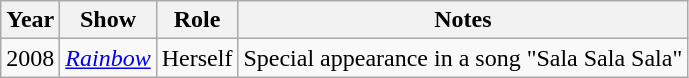<table class="wikitable sortable">
<tr>
<th>Year</th>
<th>Show</th>
<th>Role</th>
<th>Notes</th>
</tr>
<tr>
<td>2008</td>
<td><em><a href='#'>Rainbow</a></em></td>
<td>Herself</td>
<td>Special appearance in a song "Sala Sala Sala"</td>
</tr>
</table>
